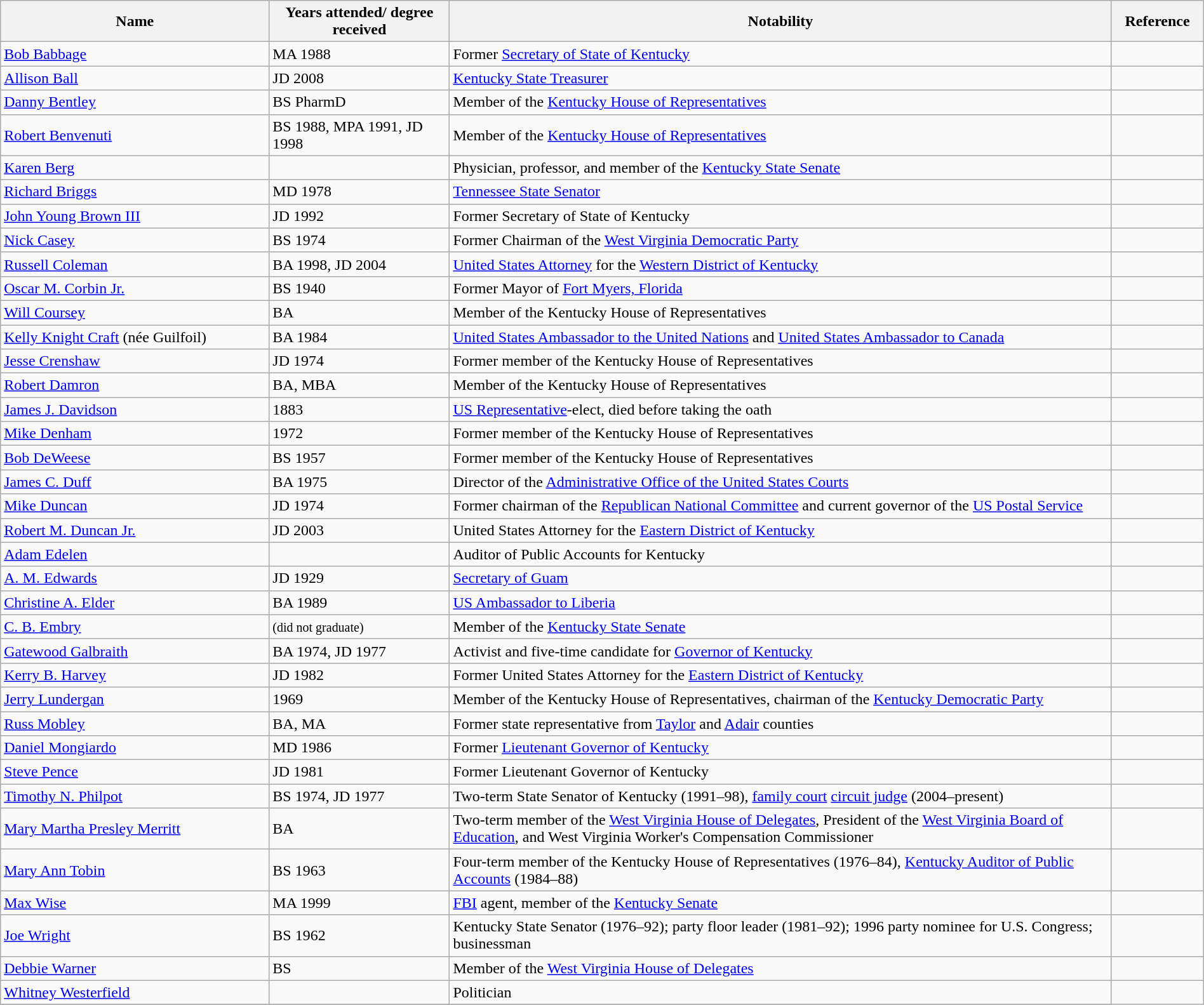<table width="100%" class="wikitable sortable">
<tr>
<th style="width:*;">Name</th>
<th style="width:15%;">Years attended/ degree received</th>
<th style="width:55%;" class="unsortable">Notability</th>
<th style="width:*;" class="unsortable">Reference</th>
</tr>
<tr>
<td><a href='#'>Bob Babbage</a></td>
<td>MA 1988</td>
<td>Former <a href='#'>Secretary of State of Kentucky</a></td>
<td></td>
</tr>
<tr>
<td><a href='#'>Allison Ball</a></td>
<td>JD 2008</td>
<td><a href='#'>Kentucky State Treasurer</a></td>
<td></td>
</tr>
<tr>
<td><a href='#'>Danny Bentley</a></td>
<td>BS PharmD</td>
<td>Member of the <a href='#'>Kentucky House of Representatives</a></td>
<td></td>
</tr>
<tr>
<td><a href='#'>Robert Benvenuti</a></td>
<td>BS 1988, MPA 1991, JD 1998</td>
<td>Member of the <a href='#'>Kentucky House of Representatives</a></td>
<td></td>
</tr>
<tr>
<td><a href='#'>Karen Berg</a></td>
<td></td>
<td>Physician, professor, and member of the <a href='#'>Kentucky State Senate</a></td>
</tr>
<tr>
<td><a href='#'>Richard Briggs</a></td>
<td>MD 1978</td>
<td><a href='#'>Tennessee State Senator</a></td>
<td></td>
</tr>
<tr>
<td><a href='#'>John Young Brown III</a></td>
<td>JD 1992</td>
<td>Former Secretary of State of Kentucky</td>
<td></td>
</tr>
<tr>
<td><a href='#'>Nick Casey</a></td>
<td>BS 1974</td>
<td>Former Chairman of the <a href='#'>West Virginia Democratic Party</a></td>
<td></td>
</tr>
<tr>
<td><a href='#'>Russell Coleman</a></td>
<td>BA 1998, JD 2004</td>
<td><a href='#'>United States Attorney</a> for the <a href='#'>Western District of Kentucky</a></td>
<td></td>
</tr>
<tr>
<td><a href='#'>Oscar M. Corbin Jr.</a></td>
<td>BS 1940</td>
<td>Former Mayor of <a href='#'>Fort Myers, Florida</a></td>
<td></td>
</tr>
<tr>
<td><a href='#'>Will Coursey</a></td>
<td>BA</td>
<td>Member of the Kentucky House of Representatives</td>
<td></td>
</tr>
<tr>
<td><a href='#'>Kelly Knight Craft</a> (née Guilfoil)</td>
<td>BA 1984</td>
<td><a href='#'>United States Ambassador to the United Nations</a> and <a href='#'>United States Ambassador to Canada</a></td>
<td></td>
</tr>
<tr>
<td><a href='#'>Jesse Crenshaw</a></td>
<td>JD 1974</td>
<td>Former member of the Kentucky House of Representatives</td>
<td></td>
</tr>
<tr>
<td><a href='#'>Robert Damron</a></td>
<td>BA, MBA</td>
<td>Member of the Kentucky House of Representatives</td>
<td></td>
</tr>
<tr>
<td><a href='#'>James J. Davidson</a></td>
<td>1883</td>
<td><a href='#'>US Representative</a>-elect, died before taking the oath</td>
<td></td>
</tr>
<tr>
<td><a href='#'>Mike Denham</a></td>
<td>1972</td>
<td>Former member of the Kentucky House of Representatives</td>
<td></td>
</tr>
<tr>
<td><a href='#'>Bob DeWeese</a></td>
<td>BS 1957</td>
<td>Former member of the Kentucky House of Representatives</td>
<td></td>
</tr>
<tr>
<td><a href='#'>James C. Duff</a></td>
<td>BA 1975</td>
<td>Director of the <a href='#'>Administrative Office of the United States Courts</a></td>
<td></td>
</tr>
<tr>
<td><a href='#'>Mike Duncan</a></td>
<td>JD 1974</td>
<td>Former chairman of the <a href='#'>Republican National Committee</a> and current governor of the <a href='#'>US Postal Service</a></td>
<td></td>
</tr>
<tr>
<td><a href='#'>Robert M. Duncan Jr.</a></td>
<td>JD 2003</td>
<td>United States Attorney for the <a href='#'>Eastern District of Kentucky</a></td>
<td></td>
</tr>
<tr>
<td><a href='#'>Adam Edelen</a></td>
<td></td>
<td>Auditor of Public Accounts for Kentucky</td>
<td></td>
</tr>
<tr>
<td><a href='#'>A. M. Edwards</a></td>
<td>JD 1929</td>
<td><a href='#'>Secretary of Guam</a></td>
<td></td>
</tr>
<tr>
<td><a href='#'>Christine A. Elder</a></td>
<td>BA 1989</td>
<td><a href='#'>US Ambassador to Liberia</a></td>
<td></td>
</tr>
<tr>
<td><a href='#'>C. B. Embry</a></td>
<td><small>(did not graduate)</small></td>
<td>Member of the <a href='#'>Kentucky State Senate</a></td>
<td></td>
</tr>
<tr>
<td><a href='#'>Gatewood Galbraith</a></td>
<td>BA 1974, JD 1977</td>
<td>Activist and five-time candidate for <a href='#'>Governor of Kentucky</a></td>
<td></td>
</tr>
<tr>
<td><a href='#'>Kerry B. Harvey</a></td>
<td>JD 1982</td>
<td>Former United States Attorney for the <a href='#'>Eastern District of Kentucky</a></td>
<td></td>
</tr>
<tr>
<td><a href='#'>Jerry Lundergan</a></td>
<td>1969</td>
<td>Member of the Kentucky House of Representatives, chairman of the <a href='#'>Kentucky Democratic Party</a></td>
<td></td>
</tr>
<tr>
<td><a href='#'>Russ Mobley</a></td>
<td>BA, MA</td>
<td>Former state representative from <a href='#'>Taylor</a> and <a href='#'>Adair</a> counties</td>
<td></td>
</tr>
<tr>
<td><a href='#'>Daniel Mongiardo</a></td>
<td>MD 1986</td>
<td>Former <a href='#'>Lieutenant Governor of Kentucky</a></td>
<td></td>
</tr>
<tr>
<td><a href='#'>Steve Pence</a></td>
<td>JD 1981</td>
<td>Former Lieutenant Governor of Kentucky</td>
<td></td>
</tr>
<tr>
<td><a href='#'>Timothy N. Philpot</a></td>
<td>BS 1974, JD 1977</td>
<td>Two-term State Senator of Kentucky (1991–98), <a href='#'>family court</a> <a href='#'>circuit judge</a> (2004–present)</td>
<td></td>
</tr>
<tr>
<td><a href='#'>Mary Martha Presley Merritt</a></td>
<td>BA</td>
<td>Two-term member of the <a href='#'>West Virginia House of Delegates</a>, President of the <a href='#'>West Virginia Board of Education</a>, and West Virginia Worker's Compensation Commissioner</td>
<td></td>
</tr>
<tr>
<td><a href='#'>Mary Ann Tobin</a></td>
<td>BS 1963</td>
<td>Four-term member of the Kentucky House of Representatives (1976–84), <a href='#'>Kentucky Auditor of Public Accounts</a> (1984–88)</td>
<td></td>
</tr>
<tr>
<td><a href='#'>Max Wise</a></td>
<td>MA 1999</td>
<td><a href='#'>FBI</a> agent, member of the <a href='#'>Kentucky Senate</a></td>
<td></td>
</tr>
<tr>
<td><a href='#'>Joe Wright</a></td>
<td>BS 1962</td>
<td>Kentucky State Senator (1976–92); party floor leader (1981–92); 1996 party nominee for U.S. Congress; businessman</td>
<td></td>
</tr>
<tr>
<td><a href='#'>Debbie Warner</a></td>
<td>BS</td>
<td>Member of the <a href='#'>West Virginia House of Delegates</a></td>
<td></td>
</tr>
<tr>
<td><a href='#'>Whitney Westerfield</a></td>
<td></td>
<td>Politician</td>
</tr>
<tr>
</tr>
</table>
